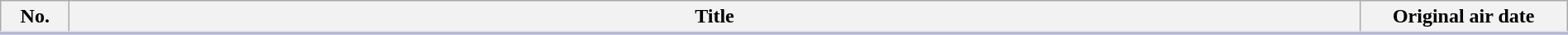<table class="wikitable" style="width:100%; margin:auto; background:#FFF;">
<tr style="border-bottom: 3px solid #CCF;">
<th style="width:3em;">No.</th>
<th>Title</th>
<th style="width:10em;">Original air date</th>
</tr>
<tr>
</tr>
</table>
